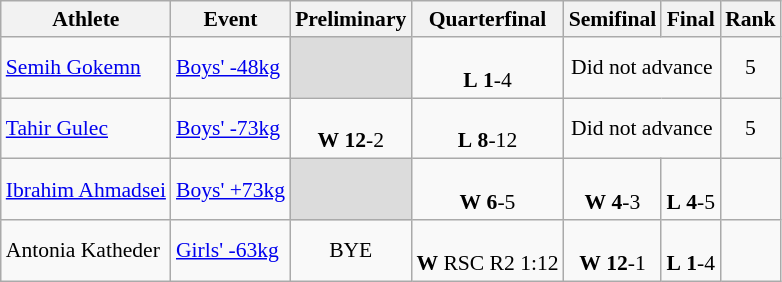<table class="wikitable" style="text-align:left; font-size:90%">
<tr>
<th>Athlete</th>
<th>Event</th>
<th>Preliminary</th>
<th>Quarterfinal</th>
<th>Semifinal</th>
<th>Final</th>
<th>Rank</th>
</tr>
<tr>
<td><a href='#'>Semih Gokemn</a></td>
<td><a href='#'>Boys' -48kg</a></td>
<td bgcolor=#DCDCDC></td>
<td align=center> <br> <strong>L</strong> <strong>1</strong>-4</td>
<td align=center colspan=2>Did not advance</td>
<td align=center>5</td>
</tr>
<tr>
<td><a href='#'>Tahir Gulec</a></td>
<td><a href='#'>Boys' -73kg</a></td>
<td align=center> <br> <strong>W</strong> <strong>12</strong>-2</td>
<td align=center> <br> <strong>L</strong> <strong>8</strong>-12</td>
<td align=center colspan=2>Did not advance</td>
<td align=center>5</td>
</tr>
<tr>
<td><a href='#'>Ibrahim Ahmadsei</a></td>
<td><a href='#'>Boys' +73kg</a></td>
<td bgcolor=#DCDCDC></td>
<td align=center> <br> <strong>W</strong> <strong>6</strong>-5</td>
<td align=center> <br> <strong>W</strong> <strong>4</strong>-3</td>
<td align=center> <br> <strong>L</strong> <strong>4</strong>-5</td>
<td align=center></td>
</tr>
<tr>
<td>Antonia Katheder</td>
<td><a href='#'>Girls' -63kg</a></td>
<td align=center>BYE</td>
<td align=center> <br> <strong>W</strong> RSC R2 1:12</td>
<td align=center> <br> <strong>W</strong> <strong>12</strong>-1</td>
<td align=center> <br> <strong>L</strong> <strong>1</strong>-4</td>
<td align=center></td>
</tr>
</table>
